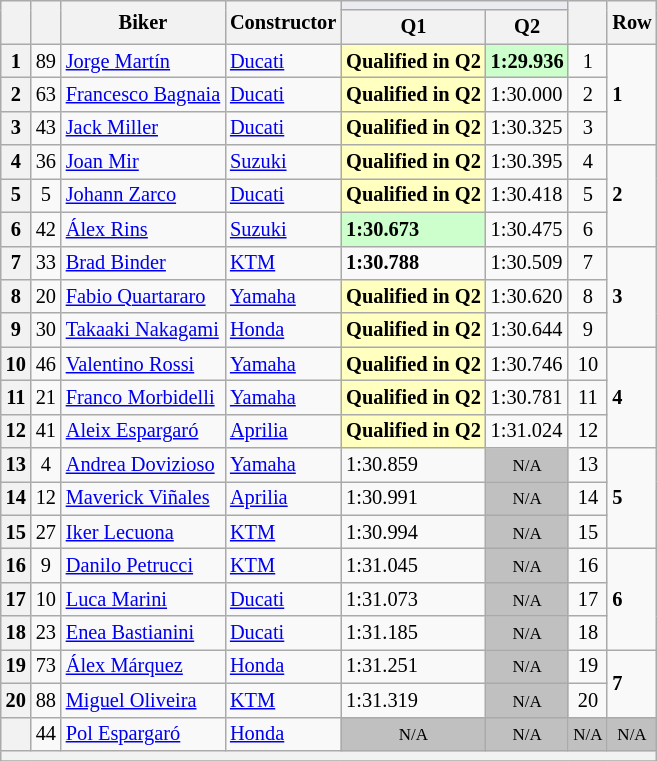<table class="wikitable sortable" style="font-size: 85%;">
<tr>
<th rowspan="2"></th>
<th rowspan="2"></th>
<th rowspan="2">Biker</th>
<th rowspan="2">Constructor</th>
<th colspan="2" style="background:#eaecf0; text-align:center;"></th>
<th rowspan="2"></th>
<th rowspan="2">Row</th>
</tr>
<tr>
<th scope="col">Q1</th>
<th scope="col">Q2</th>
</tr>
<tr>
<th scope="row">1</th>
<td align="center">89</td>
<td> <a href='#'>Jorge Martín</a></td>
<td><a href='#'>Ducati</a></td>
<td style="background:#ffffbf;"><strong>Qualified in Q2</strong></td>
<td style="background:#ccffcc;"><strong>1:29.936</strong></td>
<td align="center">1</td>
<td rowspan="3"><strong>1</strong></td>
</tr>
<tr>
<th scope="row">2</th>
<td align="center">63</td>
<td> <a href='#'>Francesco Bagnaia</a></td>
<td><a href='#'>Ducati</a></td>
<td style="background:#ffffbf;"><strong>Qualified in Q2</strong></td>
<td>1:30.000</td>
<td align="center">2</td>
</tr>
<tr>
<th scope="row">3</th>
<td align="center">43</td>
<td> <a href='#'>Jack Miller</a></td>
<td><a href='#'>Ducati</a></td>
<td style="background:#ffffbf;"><strong>Qualified in Q2</strong></td>
<td>1:30.325</td>
<td align="center">3</td>
</tr>
<tr>
<th scope="row">4</th>
<td align="center">36</td>
<td> <a href='#'>Joan Mir</a></td>
<td><a href='#'>Suzuki</a></td>
<td style="background:#ffffbf;"><strong>Qualified in Q2</strong></td>
<td>1:30.395</td>
<td align="center">4</td>
<td rowspan="3"><strong>2</strong></td>
</tr>
<tr>
<th scope="row">5</th>
<td align="center">5</td>
<td> <a href='#'>Johann Zarco</a></td>
<td><a href='#'>Ducati</a></td>
<td style="background:#ffffbf;"><strong>Qualified in Q2</strong></td>
<td>1:30.418</td>
<td align="center">5</td>
</tr>
<tr>
<th scope="row">6</th>
<td align="center">42</td>
<td> <a href='#'>Álex Rins</a></td>
<td><a href='#'>Suzuki</a></td>
<td style="background:#ccffcc;"><strong>1:30.673</strong></td>
<td>1:30.475</td>
<td align="center">6</td>
</tr>
<tr>
<th scope="row">7</th>
<td align="center">33</td>
<td> <a href='#'>Brad Binder</a></td>
<td><a href='#'>KTM</a></td>
<td><strong>1:30.788</strong></td>
<td>1:30.509</td>
<td align="center">7</td>
<td rowspan="3"><strong>3</strong></td>
</tr>
<tr>
<th scope="row">8</th>
<td align="center">20</td>
<td> <a href='#'>Fabio Quartararo</a></td>
<td><a href='#'>Yamaha</a></td>
<td style="background:#ffffbf;"><strong>Qualified in Q2</strong></td>
<td>1:30.620</td>
<td align="center">8</td>
</tr>
<tr>
<th scope="row">9</th>
<td align="center">30</td>
<td> <a href='#'>Takaaki Nakagami</a></td>
<td><a href='#'>Honda</a></td>
<td style="background:#ffffbf;"><strong>Qualified in Q2</strong></td>
<td>1:30.644</td>
<td align="center">9</td>
</tr>
<tr>
<th scope="row">10</th>
<td align="center">46</td>
<td> <a href='#'>Valentino Rossi</a></td>
<td><a href='#'>Yamaha</a></td>
<td style="background:#ffffbf;"><strong>Qualified in Q2</strong></td>
<td>1:30.746</td>
<td align="center">10</td>
<td rowspan="3"><strong>4</strong></td>
</tr>
<tr>
<th scope="row">11</th>
<td align="center">21</td>
<td> <a href='#'>Franco Morbidelli</a></td>
<td><a href='#'>Yamaha</a></td>
<td style="background:#ffffbf;"><strong>Qualified in Q2</strong></td>
<td>1:30.781</td>
<td align="center">11</td>
</tr>
<tr>
<th scope="row">12</th>
<td align="center">41</td>
<td> <a href='#'>Aleix Espargaró</a></td>
<td><a href='#'>Aprilia</a></td>
<td style="background:#ffffbf;"><strong>Qualified in Q2</strong></td>
<td>1:31.024</td>
<td align="center">12</td>
</tr>
<tr>
<th scope="row">13</th>
<td align="center">4</td>
<td> <a href='#'>Andrea Dovizioso</a></td>
<td><a href='#'>Yamaha</a></td>
<td>1:30.859</td>
<td style="background: silver" align="center" data-sort-value="13"><small>N/A</small></td>
<td align="center">13</td>
<td rowspan="3"><strong>5</strong></td>
</tr>
<tr>
<th scope="row">14</th>
<td align="center">12</td>
<td> <a href='#'>Maverick Viñales</a></td>
<td><a href='#'>Aprilia</a></td>
<td>1:30.991</td>
<td style="background: silver" align="center" data-sort-value="14"><small>N/A</small></td>
<td align="center">14</td>
</tr>
<tr>
<th scope="row">15</th>
<td align="center">27</td>
<td> <a href='#'>Iker Lecuona</a></td>
<td><a href='#'>KTM</a></td>
<td>1:30.994</td>
<td style="background: silver" align="center" data-sort-value="15"><small>N/A</small></td>
<td align="center">15</td>
</tr>
<tr>
<th scope="row">16</th>
<td align="center">9</td>
<td> <a href='#'>Danilo Petrucci</a></td>
<td><a href='#'>KTM</a></td>
<td>1:31.045</td>
<td style="background: silver" align="center" data-sort-value="16"><small>N/A</small></td>
<td align="center">16</td>
<td rowspan="3"><strong>6</strong></td>
</tr>
<tr>
<th scope="row">17</th>
<td align="center">10</td>
<td> <a href='#'>Luca Marini</a></td>
<td><a href='#'>Ducati</a></td>
<td>1:31.073</td>
<td style="background: silver" align="center" data-sort-value="17"><small>N/A</small></td>
<td align="center">17</td>
</tr>
<tr>
<th scope="row">18</th>
<td align="center">23</td>
<td> <a href='#'>Enea Bastianini</a></td>
<td><a href='#'>Ducati</a></td>
<td>1:31.185</td>
<td style="background: silver" align="center" data-sort-value="18"><small>N/A</small></td>
<td align="center">18</td>
</tr>
<tr>
<th scope="row">19</th>
<td align="center">73</td>
<td> <a href='#'>Álex Márquez</a></td>
<td><a href='#'>Honda</a></td>
<td>1:31.251</td>
<td style="background: silver" align="center" data-sort-value="19"><small>N/A</small></td>
<td align="center">19</td>
<td rowspan="2"><strong>7</strong></td>
</tr>
<tr>
<th scope="row">20</th>
<td align="center">88</td>
<td> <a href='#'>Miguel Oliveira</a></td>
<td><a href='#'>KTM</a></td>
<td>1:31.319</td>
<td style="background: silver" align="center" data-sort-value="20"><small>N/A</small></td>
<td align="center">20</td>
</tr>
<tr>
<th scope="row"></th>
<td align="center">44</td>
<td> <a href='#'>Pol Espargaró</a></td>
<td><a href='#'>Honda</a></td>
<td style="background: silver" align="center" data-sort-value="21"><small>N/A</small></td>
<td style="background: silver" align="center" data-sort-value="21"><small>N/A</small></td>
<td style="background: silver" align="center" data-sort-value="21"><small>N/A</small></td>
<td style="background: silver" align="center" data-sort-value="21"><small>N/A</small></td>
</tr>
<tr>
<th colspan=9></th>
</tr>
<tr>
</tr>
</table>
